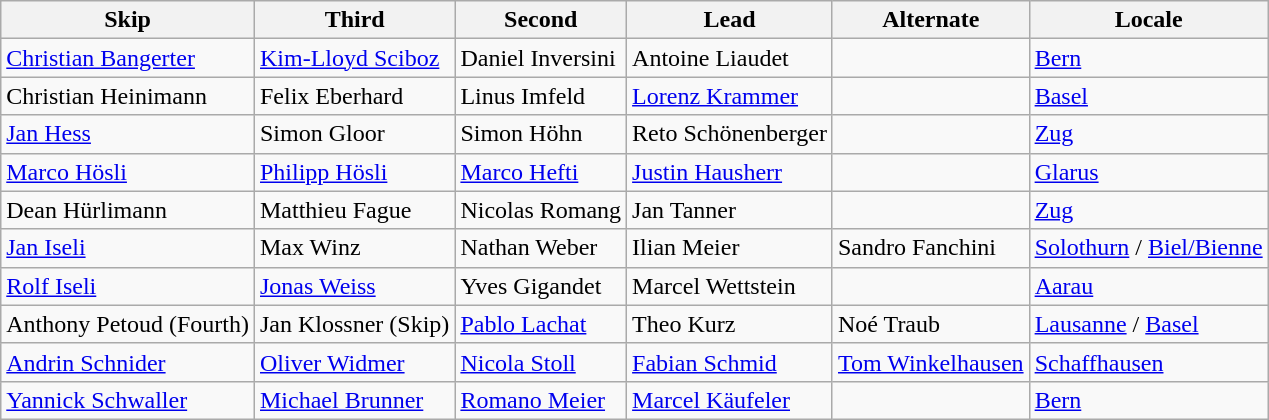<table class=wikitable>
<tr>
<th scope="col">Skip</th>
<th scope="col">Third</th>
<th scope="col">Second</th>
<th scope="col">Lead</th>
<th scope="col">Alternate</th>
<th scope="col">Locale</th>
</tr>
<tr>
<td><a href='#'>Christian Bangerter</a></td>
<td><a href='#'>Kim-Lloyd Sciboz</a></td>
<td>Daniel Inversini</td>
<td>Antoine Liaudet</td>
<td></td>
<td> <a href='#'>Bern</a></td>
</tr>
<tr>
<td>Christian Heinimann</td>
<td>Felix Eberhard</td>
<td>Linus Imfeld</td>
<td><a href='#'>Lorenz Krammer</a></td>
<td></td>
<td> <a href='#'>Basel</a></td>
</tr>
<tr>
<td><a href='#'>Jan Hess</a></td>
<td>Simon Gloor</td>
<td>Simon Höhn</td>
<td>Reto Schönenberger</td>
<td></td>
<td> <a href='#'>Zug</a></td>
</tr>
<tr>
<td><a href='#'>Marco Hösli</a></td>
<td><a href='#'>Philipp Hösli</a></td>
<td><a href='#'>Marco Hefti</a></td>
<td><a href='#'>Justin Hausherr</a></td>
<td></td>
<td> <a href='#'>Glarus</a></td>
</tr>
<tr>
<td>Dean Hürlimann</td>
<td>Matthieu Fague</td>
<td>Nicolas Romang</td>
<td>Jan Tanner</td>
<td></td>
<td> <a href='#'>Zug</a></td>
</tr>
<tr>
<td><a href='#'>Jan Iseli</a></td>
<td>Max Winz</td>
<td>Nathan Weber</td>
<td>Ilian Meier</td>
<td>Sandro Fanchini</td>
<td> <a href='#'>Solothurn</a> /  <a href='#'>Biel/Bienne</a></td>
</tr>
<tr>
<td><a href='#'>Rolf Iseli</a></td>
<td><a href='#'>Jonas Weiss</a></td>
<td>Yves Gigandet</td>
<td>Marcel Wettstein</td>
<td></td>
<td> <a href='#'>Aarau</a></td>
</tr>
<tr>
<td>Anthony Petoud (Fourth)</td>
<td>Jan Klossner (Skip)</td>
<td><a href='#'>Pablo Lachat</a></td>
<td>Theo Kurz</td>
<td>Noé Traub</td>
<td> <a href='#'>Lausanne</a> /  <a href='#'>Basel</a></td>
</tr>
<tr>
<td><a href='#'>Andrin Schnider</a></td>
<td><a href='#'>Oliver Widmer</a></td>
<td><a href='#'>Nicola Stoll</a></td>
<td><a href='#'>Fabian Schmid</a></td>
<td><a href='#'>Tom Winkelhausen</a></td>
<td> <a href='#'>Schaffhausen</a></td>
</tr>
<tr>
<td><a href='#'>Yannick Schwaller</a></td>
<td><a href='#'>Michael Brunner</a></td>
<td><a href='#'>Romano Meier</a></td>
<td><a href='#'>Marcel Käufeler</a></td>
<td></td>
<td> <a href='#'>Bern</a></td>
</tr>
</table>
